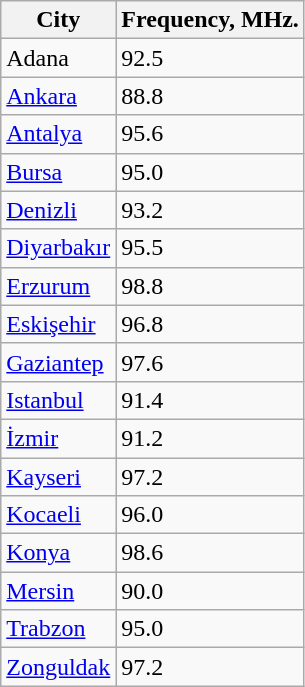<table class="sortable wikitable">
<tr>
<th>City</th>
<th>Frequency, MHz.</th>
</tr>
<tr>
<td>Adana</td>
<td>92.5</td>
</tr>
<tr>
<td><a href='#'>Ankara</a></td>
<td>88.8</td>
</tr>
<tr>
<td><a href='#'>Antalya</a></td>
<td>95.6</td>
</tr>
<tr>
<td><a href='#'>Bursa</a></td>
<td>95.0</td>
</tr>
<tr>
<td><a href='#'>Denizli</a></td>
<td>93.2</td>
</tr>
<tr>
<td><a href='#'>Diyarbakır</a></td>
<td>95.5</td>
</tr>
<tr>
<td><a href='#'>Erzurum</a></td>
<td>98.8</td>
</tr>
<tr>
<td><a href='#'>Eskişehir</a></td>
<td>96.8</td>
</tr>
<tr>
<td><a href='#'>Gaziantep</a></td>
<td>97.6</td>
</tr>
<tr>
<td><a href='#'>Istanbul</a></td>
<td>91.4</td>
</tr>
<tr>
<td><a href='#'>İzmir</a></td>
<td>91.2</td>
</tr>
<tr>
<td><a href='#'>Kayseri</a></td>
<td>97.2</td>
</tr>
<tr>
<td><a href='#'>Kocaeli</a></td>
<td>96.0</td>
</tr>
<tr>
<td><a href='#'>Konya</a></td>
<td>98.6</td>
</tr>
<tr>
<td><a href='#'>Mersin</a></td>
<td>90.0</td>
</tr>
<tr>
<td><a href='#'>Trabzon</a></td>
<td>95.0</td>
</tr>
<tr>
<td><a href='#'>Zonguldak</a></td>
<td>97.2</td>
</tr>
</table>
